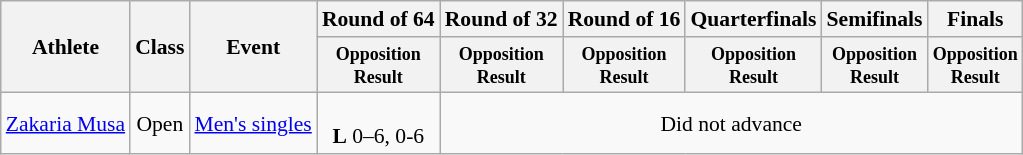<table class=wikitable style="font-size:90%">
<tr>
<th rowspan="2">Athlete</th>
<th rowspan="2">Class</th>
<th rowspan="2">Event</th>
<th>Round of 64</th>
<th>Round of 32</th>
<th>Round of 16</th>
<th>Quarterfinals</th>
<th>Semifinals</th>
<th>Finals</th>
</tr>
<tr>
<th style="line-height:1em"><small>Opposition<br>Result</small></th>
<th style="line-height:1em"><small>Opposition<br>Result</small></th>
<th style="line-height:1em"><small>Opposition<br>Result</small></th>
<th style="line-height:1em"><small>Opposition<br>Result</small></th>
<th style="line-height:1em"><small>Opposition<br>Result</small></th>
<th style="line-height:1em"><small>Opposition<br>Result</small></th>
</tr>
<tr>
<td><a href='#'>Zakaria Musa</a></td>
<td style="text-align:center;">Open</td>
<td><a href='#'>Men's singles</a></td>
<td style="text-align:center;"><br><strong>L</strong> 0–6, 0-6</td>
<td style="text-align:center;" colspan="5">Did not advance</td>
</tr>
</table>
